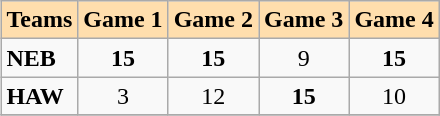<table class="wikitable" align=right>
<tr bgcolor=#ffdead align=center>
<td colspan=1><strong>Teams</strong></td>
<td colspan=1><strong>Game 1</strong></td>
<td colspan=1><strong>Game 2</strong></td>
<td colspan=1><strong>Game 3</strong></td>
<td colspan=1><strong>Game 4</strong></td>
</tr>
<tr>
<td><strong>NEB</strong></td>
<td align=center><strong>15</strong></td>
<td align=center><strong>15</strong></td>
<td align=center>9</td>
<td align=center><strong>15</strong></td>
</tr>
<tr>
<td><strong>HAW</strong></td>
<td align=center>3</td>
<td align=center>12</td>
<td align=center><strong>15</strong></td>
<td align=center>10</td>
</tr>
<tr>
</tr>
</table>
